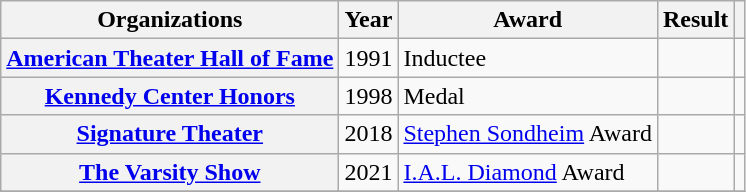<table class= "wikitable plainrowheaders sortable">
<tr>
<th>Organizations</th>
<th scope="col">Year</th>
<th scope="col">Award</th>
<th scope="col">Result</th>
<th scope="col" class="unsortable"></th>
</tr>
<tr>
<th scope="row" rowspan="1"><a href='#'>American Theater Hall of Fame</a></th>
<td style="text-align:center;">1991</td>
<td>Inductee</td>
<td></td>
<td style="text-align:center;"></td>
</tr>
<tr>
<th scope="row" rowspan="1"><a href='#'>Kennedy Center Honors</a></th>
<td style="text-align:center;">1998</td>
<td>Medal</td>
<td></td>
<td style="text-align:center;"></td>
</tr>
<tr>
<th scope="row" rowspan="1"><a href='#'>Signature Theater</a></th>
<td style="text-align:center;">2018</td>
<td><a href='#'>Stephen Sondheim</a> Award</td>
<td></td>
<td style="text-align:center;"></td>
</tr>
<tr>
<th scope="row" rowspan="1"><a href='#'>The Varsity Show</a></th>
<td style="text-align:center;">2021</td>
<td><a href='#'>I.A.L. Diamond</a> Award</td>
<td></td>
<td style="text-align:center;"></td>
</tr>
<tr>
</tr>
</table>
